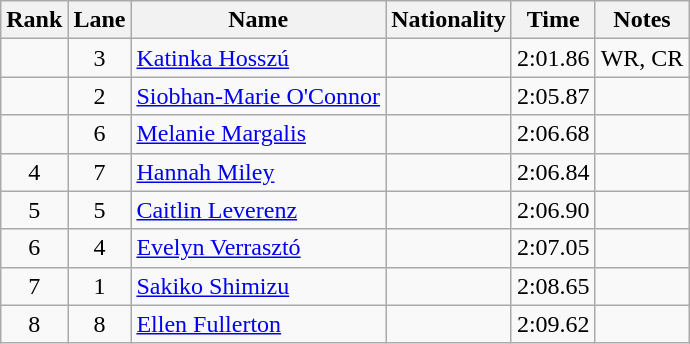<table class="wikitable sortable" style="text-align:center">
<tr>
<th>Rank</th>
<th>Lane</th>
<th>Name</th>
<th>Nationality</th>
<th>Time</th>
<th>Notes</th>
</tr>
<tr>
<td></td>
<td>3</td>
<td align=left><a href='#'>Katinka Hosszú</a></td>
<td align=left></td>
<td>2:01.86</td>
<td>WR, CR</td>
</tr>
<tr>
<td></td>
<td>2</td>
<td align=left><a href='#'>Siobhan-Marie O'Connor</a></td>
<td align=left></td>
<td>2:05.87</td>
<td></td>
</tr>
<tr>
<td></td>
<td>6</td>
<td align=left><a href='#'>Melanie Margalis</a></td>
<td align=left></td>
<td>2:06.68</td>
<td></td>
</tr>
<tr>
<td>4</td>
<td>7</td>
<td align=left><a href='#'>Hannah Miley</a></td>
<td align=left></td>
<td>2:06.84</td>
<td></td>
</tr>
<tr>
<td>5</td>
<td>5</td>
<td align=left><a href='#'>Caitlin Leverenz</a></td>
<td align=left></td>
<td>2:06.90</td>
<td></td>
</tr>
<tr>
<td>6</td>
<td>4</td>
<td align=left><a href='#'>Evelyn Verrasztó</a></td>
<td align=left></td>
<td>2:07.05</td>
<td></td>
</tr>
<tr>
<td>7</td>
<td>1</td>
<td align=left><a href='#'>Sakiko Shimizu</a></td>
<td align=left></td>
<td>2:08.65</td>
<td></td>
</tr>
<tr>
<td>8</td>
<td>8</td>
<td align=left><a href='#'>Ellen Fullerton</a></td>
<td align=left></td>
<td>2:09.62</td>
<td></td>
</tr>
</table>
